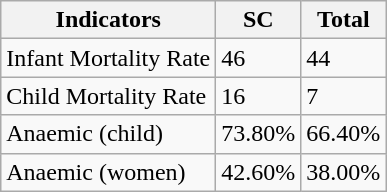<table class="wikitable sortable">
<tr>
<th>Indicators</th>
<th>SC</th>
<th>Total</th>
</tr>
<tr>
<td>Infant Mortality Rate</td>
<td>46</td>
<td>44</td>
</tr>
<tr>
<td>Child Mortality Rate</td>
<td>16</td>
<td>7</td>
</tr>
<tr>
<td>Anaemic (child)</td>
<td>73.80%</td>
<td>66.40%</td>
</tr>
<tr>
<td>Anaemic (women)</td>
<td>42.60%</td>
<td>38.00%</td>
</tr>
</table>
